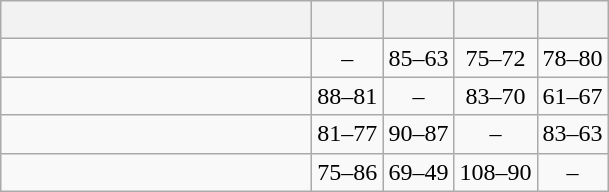<table class="wikitable" style="text-align:center;">
<tr>
<th width=200> </th>
<th></th>
<th></th>
<th></th>
<th></th>
</tr>
<tr>
<td style="text-align:left;"></td>
<td>–</td>
<td>85–63</td>
<td>75–72</td>
<td>78–80</td>
</tr>
<tr>
<td style="text-align:left;"></td>
<td>88–81</td>
<td>–</td>
<td>83–70</td>
<td>61–67</td>
</tr>
<tr>
<td style="text-align:left;"></td>
<td>81–77</td>
<td>90–87</td>
<td>–</td>
<td>83–63</td>
</tr>
<tr>
<td style="text-align:left;"></td>
<td>75–86</td>
<td>69–49</td>
<td>108–90</td>
<td>–</td>
</tr>
</table>
